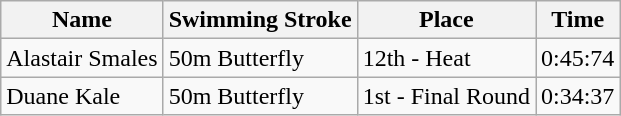<table class="wikitable">
<tr>
<th>Name</th>
<th>Swimming Stroke</th>
<th>Place</th>
<th>Time</th>
</tr>
<tr>
<td>Alastair Smales</td>
<td>50m Butterfly</td>
<td>12th - Heat</td>
<td>0:45:74</td>
</tr>
<tr>
<td>Duane Kale</td>
<td>50m Butterfly</td>
<td>1st - Final Round</td>
<td>0:34:37</td>
</tr>
</table>
